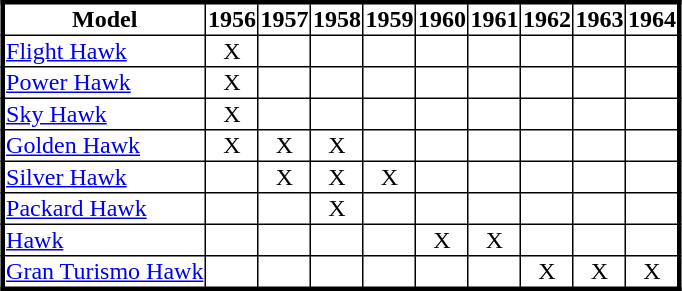<table style="border: solid" rules="all" align="center">
<tr>
<th>Model</th>
<th>1956</th>
<th>1957</th>
<th>1958</th>
<th>1959</th>
<th>1960</th>
<th>1961</th>
<th>1962</th>
<th>1963</th>
<th>1964</th>
</tr>
<tr>
<td><a href='#'>Flight Hawk</a></td>
<td align="center">X</td>
<td> </td>
<td> </td>
<td> </td>
<td> </td>
<td> </td>
<td> </td>
<td> </td>
<td> </td>
</tr>
<tr>
<td><a href='#'>Power Hawk</a></td>
<td align="center">X</td>
<td> </td>
<td> </td>
<td> </td>
<td> </td>
<td> </td>
<td> </td>
<td> </td>
<td> </td>
</tr>
<tr>
<td><a href='#'>Sky Hawk</a></td>
<td align="center">X</td>
<td> </td>
<td> </td>
<td> </td>
<td> </td>
<td> </td>
<td> </td>
<td> </td>
<td> </td>
</tr>
<tr>
<td><a href='#'>Golden Hawk</a></td>
<td align="center">X</td>
<td align="center">X</td>
<td align="center">X</td>
<td> </td>
<td> </td>
<td> </td>
<td> </td>
<td> </td>
<td> </td>
</tr>
<tr>
<td><a href='#'>Silver Hawk</a></td>
<td> </td>
<td align="center">X</td>
<td align="center">X</td>
<td align="center">X</td>
<td> </td>
<td> </td>
<td> </td>
<td> </td>
<td> </td>
</tr>
<tr>
<td><a href='#'>Packard Hawk</a></td>
<td> </td>
<td> </td>
<td align="center">X</td>
<td> </td>
<td> </td>
<td> </td>
<td> </td>
<td> </td>
<td> </td>
</tr>
<tr>
<td><a href='#'>Hawk</a></td>
<td> </td>
<td> </td>
<td> </td>
<td> </td>
<td align="center">X</td>
<td align="center">X</td>
<td> </td>
<td> </td>
<td> </td>
</tr>
<tr>
<td><a href='#'>Gran Turismo Hawk</a></td>
<td> </td>
<td> </td>
<td> </td>
<td> </td>
<td> </td>
<td> </td>
<td align="center">X</td>
<td align="center">X</td>
<td align="center">X</td>
</tr>
</table>
